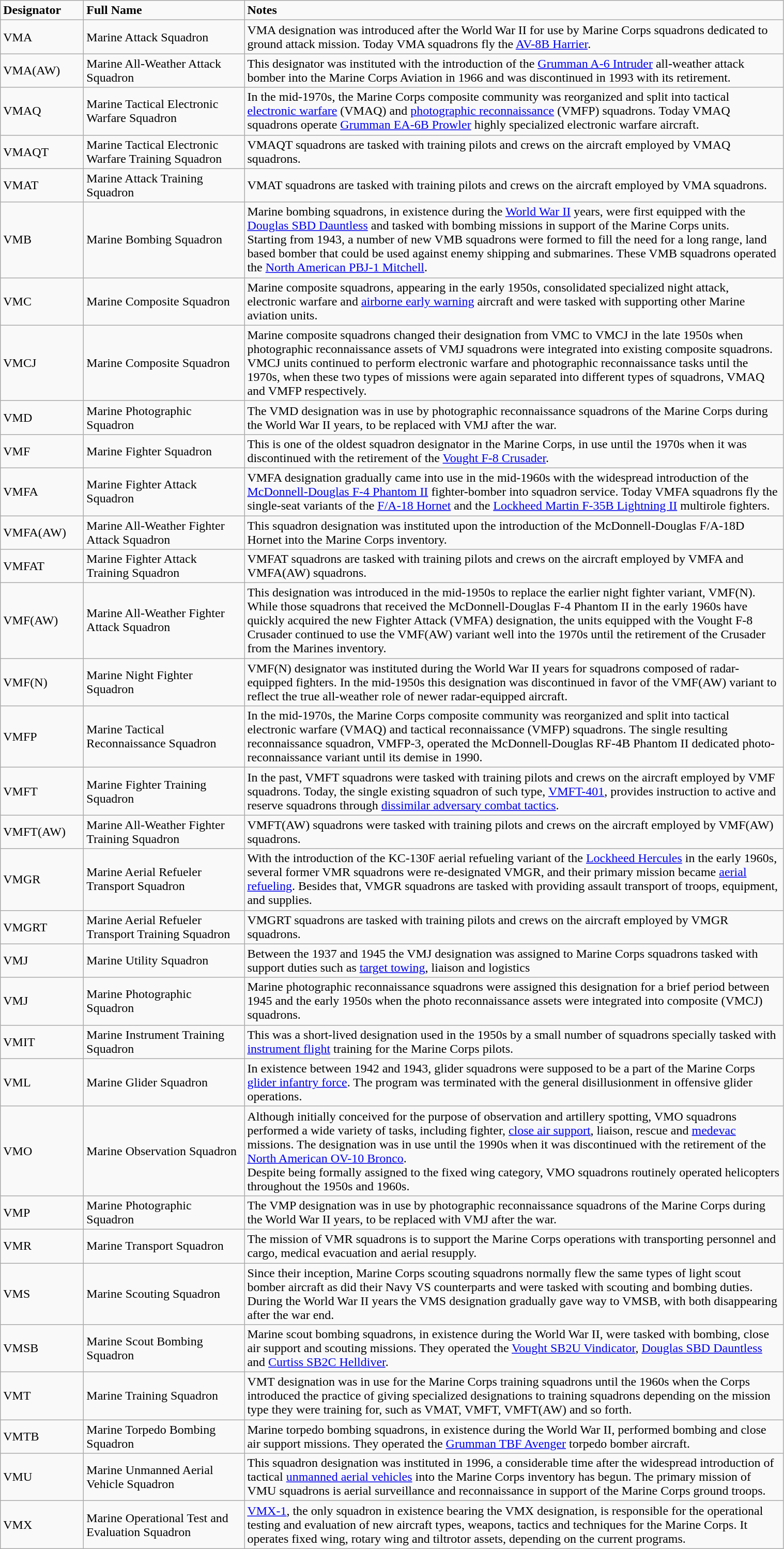<table class="wikitable" style="width: 80%;">
<tr>
<td style="width: 100px;"><strong>Designator</strong></td>
<td style="width: 200px;"><strong>Full Name</strong></td>
<td><strong>Notes</strong></td>
</tr>
<tr>
<td>VMA</td>
<td>Marine Attack Squadron</td>
<td>VMA designation was introduced after the World War II for use by Marine Corps squadrons dedicated to ground attack mission. Today VMA squadrons fly the <a href='#'>AV-8B Harrier</a>.</td>
</tr>
<tr>
<td>VMA(AW)</td>
<td>Marine All-Weather Attack Squadron</td>
<td>This designator was instituted with the introduction of the <a href='#'>Grumman A-6 Intruder</a> all-weather attack bomber into the Marine Corps Aviation in 1966 and was discontinued in 1993 with its retirement.</td>
</tr>
<tr>
<td>VMAQ</td>
<td>Marine Tactical Electronic Warfare Squadron</td>
<td>In the mid-1970s, the Marine Corps composite community was reorganized and split into tactical <a href='#'>electronic warfare</a> (VMAQ) and <a href='#'>photographic reconnaissance</a> (VMFP) squadrons. Today VMAQ squadrons operate <a href='#'>Grumman EA-6B Prowler</a> highly specialized electronic warfare aircraft.</td>
</tr>
<tr>
<td>VMAQT</td>
<td>Marine Tactical Electronic Warfare Training Squadron</td>
<td>VMAQT squadrons are tasked with training pilots and crews on the aircraft employed by VMAQ squadrons.</td>
</tr>
<tr>
<td>VMAT</td>
<td>Marine Attack Training Squadron</td>
<td>VMAT squadrons are tasked with training pilots and crews on the aircraft employed by VMA squadrons.</td>
</tr>
<tr>
<td>VMB</td>
<td>Marine Bombing Squadron</td>
<td>Marine bombing squadrons, in existence during the <a href='#'>World War II</a> years, were first equipped with the <a href='#'>Douglas SBD Dauntless</a> and tasked with bombing missions in support of the Marine Corps units.<br>Starting from 1943, a number of new VMB squadrons were formed to fill the need for a long range, land based bomber that could be used against enemy shipping and submarines. These VMB squadrons operated the <a href='#'>North American PBJ-1 Mitchell</a>.</td>
</tr>
<tr>
<td>VMC</td>
<td>Marine Composite Squadron</td>
<td>Marine composite squadrons, appearing in the early 1950s, consolidated specialized night attack, electronic warfare and <a href='#'>airborne early warning</a> aircraft and were tasked with supporting other Marine aviation units.</td>
</tr>
<tr>
<td>VMCJ</td>
<td>Marine Composite Squadron</td>
<td>Marine composite squadrons changed their designation from VMC to VMCJ in the late 1950s when photographic reconnaissance assets of VMJ squadrons were integrated into existing composite squadrons.<br>VMCJ units continued to perform electronic warfare and photographic reconnaissance tasks until the 1970s, when these two types of missions were again separated into different types of squadrons, VMAQ and VMFP respectively.</td>
</tr>
<tr>
<td>VMD</td>
<td>Marine Photographic Squadron</td>
<td>The VMD designation was in use by photographic reconnaissance squadrons of the Marine Corps during the World War II years, to be replaced with VMJ after the war.</td>
</tr>
<tr>
<td>VMF</td>
<td>Marine Fighter Squadron</td>
<td>This is one of the oldest squadron designator in the Marine Corps, in use until the 1970s when it was discontinued with the retirement of the <a href='#'>Vought F-8 Crusader</a>.</td>
</tr>
<tr>
<td>VMFA</td>
<td>Marine Fighter Attack Squadron</td>
<td>VMFA designation gradually came into use in the mid-1960s with the widespread introduction of the <a href='#'>McDonnell-Douglas F-4 Phantom II</a> fighter-bomber into squadron service. Today VMFA squadrons fly the single-seat variants of the <a href='#'>F/A-18 Hornet</a> and the <a href='#'>Lockheed Martin F-35B Lightning II</a> multirole fighters.</td>
</tr>
<tr>
<td>VMFA(AW)</td>
<td>Marine All-Weather Fighter Attack Squadron</td>
<td>This squadron designation was instituted upon the introduction of the McDonnell-Douglas F/A-18D Hornet into the Marine Corps inventory.</td>
</tr>
<tr>
<td>VMFAT</td>
<td>Marine Fighter Attack Training Squadron</td>
<td>VMFAT squadrons are tasked with training pilots and crews on the aircraft employed by VMFA and VMFA(AW) squadrons.</td>
</tr>
<tr>
<td>VMF(AW)</td>
<td>Marine All-Weather Fighter Attack Squadron</td>
<td>This designation was introduced in the mid-1950s to replace the earlier night fighter variant, VMF(N). While those squadrons that received the McDonnell-Douglas F-4 Phantom II in the early 1960s have quickly acquired the new Fighter Attack (VMFA) designation, the units equipped with the Vought F-8 Crusader continued to use the VMF(AW) variant well into the 1970s until the retirement of the Crusader from the Marines inventory.</td>
</tr>
<tr>
<td>VMF(N)</td>
<td>Marine Night Fighter Squadron</td>
<td>VMF(N) designator was instituted during the World War II years for squadrons composed of radar-equipped fighters. In the mid-1950s this designation was discontinued in favor of the VMF(AW) variant to reflect the true all-weather role of newer radar-equipped aircraft.</td>
</tr>
<tr>
<td>VMFP</td>
<td>Marine Tactical Reconnaissance Squadron</td>
<td>In the mid-1970s, the Marine Corps composite community was reorganized and split into tactical electronic warfare (VMAQ) and tactical reconnaissance (VMFP) squadrons. The single resulting reconnaissance squadron, VMFP-3, operated the McDonnell-Douglas RF-4B Phantom II dedicated photo-reconnaissance variant until its demise in 1990.</td>
</tr>
<tr>
<td>VMFT</td>
<td>Marine Fighter Training Squadron</td>
<td>In the past, VMFT squadrons were tasked with training pilots and crews on the aircraft employed by VMF squadrons. Today, the single existing squadron of such type, <a href='#'>VMFT-401</a>, provides instruction to active and reserve squadrons through <a href='#'>dissimilar adversary combat tactics</a>.</td>
</tr>
<tr>
<td>VMFT(AW)</td>
<td>Marine All-Weather Fighter Training Squadron</td>
<td>VMFT(AW) squadrons were tasked with training pilots and crews on the aircraft employed by VMF(AW) squadrons.</td>
</tr>
<tr>
<td>VMGR</td>
<td>Marine Aerial Refueler Transport Squadron</td>
<td>With the introduction of the KC-130F aerial refueling variant of the <a href='#'>Lockheed Hercules</a> in the early 1960s, several former VMR squadrons were re-designated VMGR, and their primary mission became <a href='#'>aerial refueling</a>. Besides that, VMGR squadrons are tasked with providing assault transport of troops, equipment, and supplies.</td>
</tr>
<tr>
<td>VMGRT</td>
<td>Marine Aerial Refueler Transport Training Squadron</td>
<td>VMGRT squadrons are tasked with training pilots and crews on the aircraft employed by VMGR squadrons.</td>
</tr>
<tr>
<td>VMJ</td>
<td>Marine Utility Squadron</td>
<td>Between the 1937 and 1945 the VMJ designation was assigned to Marine Corps squadrons tasked with support duties such as <a href='#'>target towing</a>, liaison and logistics</td>
</tr>
<tr>
<td>VMJ</td>
<td>Marine Photographic Squadron</td>
<td>Marine photographic reconnaissance squadrons were assigned this designation for a brief period between 1945 and the early 1950s when the photo reconnaissance assets were integrated into composite (VMCJ) squadrons.</td>
</tr>
<tr>
<td>VMIT</td>
<td>Marine Instrument Training Squadron</td>
<td>This was a short-lived designation used in the 1950s by a small number of squadrons specially tasked with <a href='#'>instrument flight</a> training for the Marine Corps pilots.</td>
</tr>
<tr>
<td>VML</td>
<td>Marine Glider Squadron</td>
<td>In existence between 1942 and 1943, glider squadrons were supposed to be a part of the Marine Corps <a href='#'>glider infantry force</a>. The program was terminated with the general disillusionment in offensive glider operations.</td>
</tr>
<tr>
<td>VMO</td>
<td>Marine Observation Squadron</td>
<td>Although initially conceived for the purpose of observation and artillery spotting, VMO squadrons performed a wide variety of tasks, including fighter, <a href='#'>close air support</a>, liaison, rescue and <a href='#'>medevac</a> missions. The designation was in use until the 1990s when it was discontinued with the retirement of the <a href='#'>North American OV-10 Bronco</a>.<br>Despite being formally assigned to the fixed wing category, VMO squadrons routinely operated helicopters throughout the 1950s and 1960s.</td>
</tr>
<tr>
<td>VMP</td>
<td>Marine Photographic Squadron</td>
<td>The VMP designation was in use by photographic reconnaissance squadrons of the Marine Corps during the World War II years, to be replaced with VMJ after the war.</td>
</tr>
<tr>
<td>VMR</td>
<td>Marine Transport Squadron</td>
<td>The mission of VMR squadrons is to support the Marine Corps operations with transporting personnel and cargo, medical evacuation and aerial resupply.</td>
</tr>
<tr>
<td>VMS</td>
<td>Marine Scouting Squadron</td>
<td>Since their inception, Marine Corps scouting squadrons normally flew the same types of light scout bomber aircraft as did their Navy VS counterparts and were tasked with scouting and bombing duties. During the World War II years the VMS designation gradually gave way to VMSB, with both disappearing after the war end.</td>
</tr>
<tr>
<td>VMSB</td>
<td>Marine Scout Bombing Squadron</td>
<td>Marine scout bombing squadrons, in existence during the World War II, were tasked with bombing, close air support and scouting missions. They operated the <a href='#'>Vought SB2U Vindicator</a>, <a href='#'>Douglas SBD Dauntless</a> and <a href='#'>Curtiss SB2C Helldiver</a>.</td>
</tr>
<tr>
<td>VMT</td>
<td>Marine Training Squadron</td>
<td>VMT designation was in use for the Marine Corps training squadrons until the 1960s when the Corps introduced the practice of giving specialized designations to training squadrons depending on the mission type they were training for, such as VMAT, VMFT, VMFT(AW) and so forth.</td>
</tr>
<tr>
<td>VMTB</td>
<td>Marine Torpedo Bombing Squadron</td>
<td>Marine torpedo bombing squadrons, in existence during the World War II, performed bombing and close air support missions. They operated the <a href='#'>Grumman TBF Avenger</a> torpedo bomber aircraft.</td>
</tr>
<tr>
<td>VMU</td>
<td>Marine Unmanned Aerial Vehicle Squadron</td>
<td>This squadron designation was instituted in 1996, a considerable time after the widespread introduction of tactical <a href='#'>unmanned aerial vehicles</a> into the Marine Corps inventory has begun. The primary mission of VMU squadrons is aerial surveillance and reconnaissance in support of the Marine Corps ground troops.</td>
</tr>
<tr>
<td>VMX</td>
<td>Marine Operational Test and Evaluation Squadron</td>
<td><a href='#'>VMX-1</a>, the only squadron in existence bearing the VMX designation, is responsible for the operational testing and evaluation of new aircraft types, weapons, tactics and techniques for the Marine Corps. It operates fixed wing, rotary wing and tiltrotor assets, depending on the current programs.</td>
</tr>
</table>
